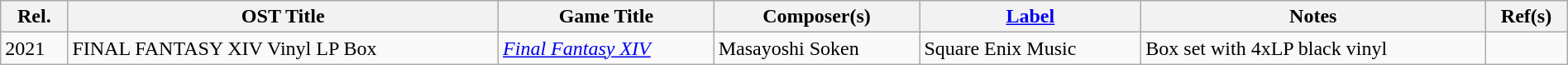<table class="wikitable sortable" width="100%">
<tr>
<th>Rel.</th>
<th>OST Title</th>
<th>Game Title</th>
<th>Composer(s)</th>
<th><a href='#'>Label</a></th>
<th>Notes</th>
<th>Ref(s)</th>
</tr>
<tr>
<td>2021</td>
<td>FINAL FANTASY XIV Vinyl LP Box</td>
<td><em><a href='#'>Final Fantasy XIV</a></em></td>
<td>Masayoshi Soken</td>
<td>Square Enix Music</td>
<td>Box set with 4xLP black vinyl</td>
<td></td>
</tr>
</table>
